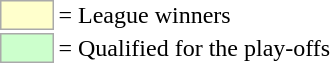<table>
<tr>
<td style="background-color:#ffffcc; border:1px solid #aaaaaa; width:2em;"></td>
<td>= League winners</td>
</tr>
<tr>
<td style="background-color:#ccffcc; border:1px solid #aaaaaa; width:2em;"></td>
<td>= Qualified for the play-offs</td>
</tr>
</table>
